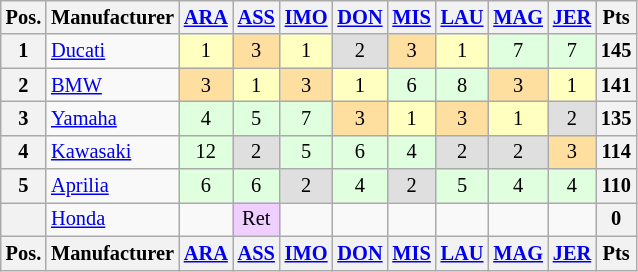<table class="wikitable" style="font-size: 85%; text-align: center">
<tr valign="top">
<th valign="middle">Pos.</th>
<th valign="middle">Manufacturer</th>
<th><a href='#'>ARA</a><br></th>
<th><a href='#'>ASS</a><br></th>
<th><a href='#'>IMO</a><br></th>
<th><a href='#'>DON</a><br></th>
<th><a href='#'>MIS</a><br></th>
<th><a href='#'>LAU</a><br></th>
<th><a href='#'>MAG</a><br></th>
<th><a href='#'>JER</a><br></th>
<th valign="middle">Pts</th>
</tr>
<tr>
<th>1</th>
<td align=left> <a href='#'>Ducati</a></td>
<td style="background:#ffffbf;">1</td>
<td style="background:#ffdf9f;">3</td>
<td style="background:#ffffbf;">1</td>
<td style="background:#dfdfdf;">2</td>
<td style="background:#ffdf9f;">3</td>
<td style="background:#ffffbf;">1</td>
<td style="background:#dfffdf;">7</td>
<td style="background:#dfffdf;">7</td>
<th>145</th>
</tr>
<tr>
<th>2</th>
<td align=left> <a href='#'>BMW</a></td>
<td style="background:#ffdf9f;">3</td>
<td style="background:#ffffbf;">1</td>
<td style="background:#ffdf9f;">3</td>
<td style="background:#ffffbf;">1</td>
<td style="background:#dfffdf;">6</td>
<td style="background:#dfffdf;">8</td>
<td style="background:#ffdf9f;">3</td>
<td style="background:#ffffbf;">1</td>
<th>141</th>
</tr>
<tr>
<th>3</th>
<td align=left> <a href='#'>Yamaha</a></td>
<td style="background:#dfffdf;">4</td>
<td style="background:#dfffdf;">5</td>
<td style="background:#dfffdf;">7</td>
<td style="background:#ffdf9f;">3</td>
<td style="background:#ffffbf;">1</td>
<td style="background:#ffdf9f;">3</td>
<td style="background:#ffffbf;">1</td>
<td style="background:#dfdfdf;">2</td>
<th>135</th>
</tr>
<tr>
<th>4</th>
<td align=left> <a href='#'>Kawasaki</a></td>
<td style="background:#dfffdf;">12</td>
<td style="background:#dfdfdf;">2</td>
<td style="background:#dfffdf;">5</td>
<td style="background:#dfffdf;">6</td>
<td style="background:#dfffdf;">4</td>
<td style="background:#dfdfdf;">2</td>
<td style="background:#dfdfdf;">2</td>
<td style="background:#ffdf9f;">3</td>
<th>114</th>
</tr>
<tr>
<th>5</th>
<td align=left> <a href='#'>Aprilia</a></td>
<td style="background:#dfffdf;">6</td>
<td style="background:#dfffdf;">6</td>
<td style="background:#dfdfdf;">2</td>
<td style="background:#dfffdf;">4</td>
<td style="background:#dfdfdf;">2</td>
<td style="background:#dfffdf;">5</td>
<td style="background:#dfffdf;">4</td>
<td style="background:#dfffdf;">4</td>
<th>110</th>
</tr>
<tr>
<th></th>
<td align=left> <a href='#'>Honda</a></td>
<td></td>
<td style="background:#efcfff;">Ret</td>
<td></td>
<td></td>
<td></td>
<td></td>
<td></td>
<td></td>
<th>0</th>
</tr>
<tr valign="top">
<th valign="middle">Pos.</th>
<th valign="middle">Manufacturer</th>
<th><a href='#'>ARA</a><br></th>
<th><a href='#'>ASS</a><br></th>
<th><a href='#'>IMO</a><br></th>
<th><a href='#'>DON</a><br></th>
<th><a href='#'>MIS</a><br></th>
<th><a href='#'>LAU</a><br></th>
<th><a href='#'>MAG</a><br></th>
<th><a href='#'>JER</a><br></th>
<th valign="middle">Pts</th>
</tr>
</table>
